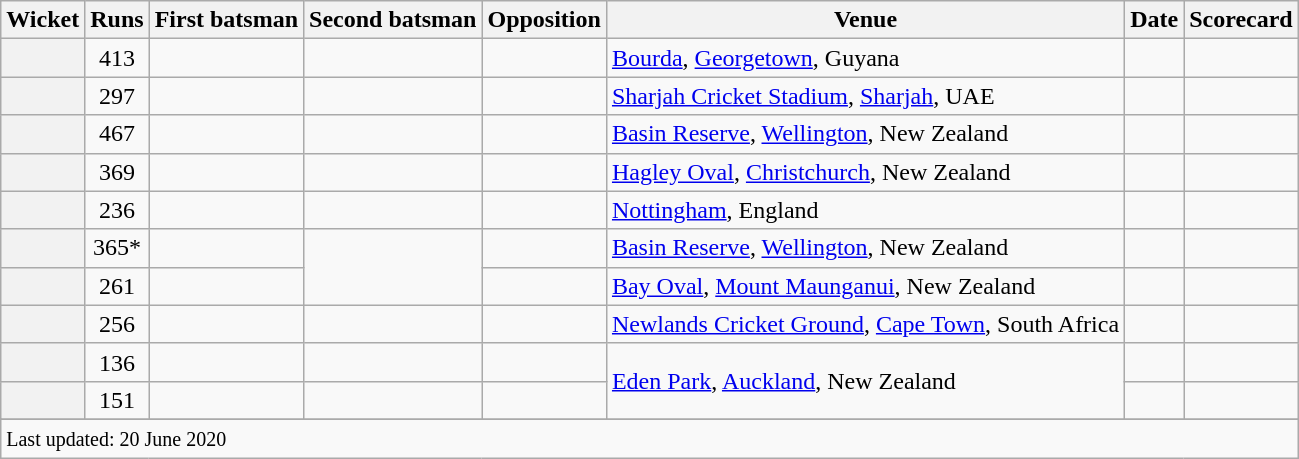<table class="wikitable plainrowheaders sortable">
<tr>
<th scope=col>Wicket</th>
<th scope=col>Runs</th>
<th scope=col>First batsman</th>
<th scope=col>Second batsman</th>
<th scope=col>Opposition</th>
<th scope=col>Venue</th>
<th scope=col>Date</th>
<th scope=col>Scorecard</th>
</tr>
<tr>
<th align=center></th>
<td scope=row style=text-align:center;>413</td>
<td></td>
<td></td>
<td></td>
<td><a href='#'>Bourda</a>, <a href='#'>Georgetown</a>, Guyana</td>
<td></td>
<td></td>
</tr>
<tr>
<th align=center></th>
<td scope=row style=text-align:center;>297</td>
<td></td>
<td></td>
<td></td>
<td><a href='#'>Sharjah Cricket Stadium</a>, <a href='#'>Sharjah</a>, UAE</td>
<td></td>
<td></td>
</tr>
<tr>
<th align=center></th>
<td scope=row style=text-align:center;>467</td>
<td></td>
<td></td>
<td></td>
<td><a href='#'>Basin Reserve</a>, <a href='#'>Wellington</a>, New Zealand</td>
<td></td>
<td></td>
</tr>
<tr>
<th align=center></th>
<td scope=row style=text-align:center;>369</td>
<td></td>
<td></td>
<td></td>
<td><a href='#'>Hagley Oval</a>, <a href='#'>Christchurch</a>, New Zealand</td>
<td></td>
<td></td>
</tr>
<tr>
<th align=center></th>
<td scope=row style=text-align:center;>236</td>
<td></td>
<td></td>
<td></td>
<td><a href='#'>Nottingham</a>, England</td>
<td></td>
<td></td>
</tr>
<tr>
<th align=center></th>
<td scope=row style=text-align:center;>365*</td>
<td></td>
<td rowspan=2></td>
<td></td>
<td><a href='#'>Basin Reserve</a>, <a href='#'>Wellington</a>, New Zealand</td>
<td></td>
<td></td>
</tr>
<tr>
<th align=center></th>
<td scope=row style=text-align:center;>261</td>
<td></td>
<td></td>
<td><a href='#'>Bay Oval</a>, <a href='#'>Mount Maunganui</a>, New Zealand</td>
<td></td>
<td></td>
</tr>
<tr>
<th align=center></th>
<td scope=row style=text-align:center;>256</td>
<td></td>
<td></td>
<td></td>
<td><a href='#'>Newlands Cricket Ground</a>, <a href='#'>Cape Town</a>, South Africa</td>
<td></td>
<td></td>
</tr>
<tr>
<th align=center></th>
<td scope=row style=text-align:center;>136</td>
<td></td>
<td></td>
<td></td>
<td rowspan=2><a href='#'>Eden Park</a>, <a href='#'>Auckland</a>, New Zealand</td>
<td></td>
<td></td>
</tr>
<tr>
<th align=center></th>
<td scope=row style=text-align:center;>151</td>
<td></td>
<td></td>
<td></td>
<td></td>
<td></td>
</tr>
<tr>
</tr>
<tr class=sortbottom>
<td colspan=8><small>Last updated: 20 June 2020</small></td>
</tr>
</table>
